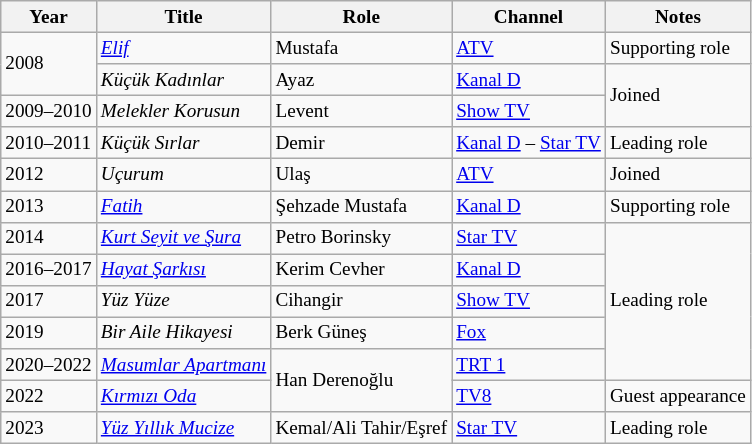<table class="wikitable" style="font-size: 80%;">
<tr>
<th>Year</th>
<th>Title</th>
<th>Role</th>
<th>Channel</th>
<th>Notes</th>
</tr>
<tr>
<td rowspan="2">2008</td>
<td><em><a href='#'>Elif</a></em></td>
<td>Mustafa</td>
<td><a href='#'>ATV</a></td>
<td>Supporting role</td>
</tr>
<tr>
<td><em>Küçük Kadınlar</em></td>
<td>Ayaz</td>
<td><a href='#'>Kanal D</a></td>
<td rowspan="2">Joined</td>
</tr>
<tr>
<td>2009–2010</td>
<td><em>Melekler Korusun</em></td>
<td>Levent</td>
<td><a href='#'>Show TV</a></td>
</tr>
<tr>
<td>2010–2011</td>
<td><em>Küçük Sırlar</em></td>
<td>Demir</td>
<td><a href='#'>Kanal D</a> – <a href='#'>Star TV</a></td>
<td>Leading role</td>
</tr>
<tr>
<td>2012</td>
<td><em>Uçurum</em></td>
<td>Ulaş</td>
<td><a href='#'>ATV</a></td>
<td>Joined</td>
</tr>
<tr>
<td>2013</td>
<td><em><a href='#'>Fatih</a></em></td>
<td>Şehzade Mustafa</td>
<td><a href='#'>Kanal D</a></td>
<td>Supporting role</td>
</tr>
<tr>
<td>2014</td>
<td><em><a href='#'>Kurt Seyit ve Şura</a></em></td>
<td>Petro Borinsky</td>
<td><a href='#'>Star TV</a></td>
<td rowspan="5">Leading role</td>
</tr>
<tr>
<td>2016–2017</td>
<td><em><a href='#'>Hayat Şarkısı</a></em></td>
<td>Kerim Cevher</td>
<td><a href='#'>Kanal D</a></td>
</tr>
<tr>
<td>2017</td>
<td><em>Yüz Yüze</em></td>
<td>Cihangir</td>
<td><a href='#'>Show TV</a></td>
</tr>
<tr>
<td>2019</td>
<td><em>Bir Aile Hikayesi</em></td>
<td>Berk Güneş</td>
<td><a href='#'>Fox</a></td>
</tr>
<tr>
<td>2020–2022</td>
<td><em><a href='#'>Masumlar Apartmanı</a></em></td>
<td rowspan="2">Han Derenoğlu</td>
<td><a href='#'>TRT 1</a></td>
</tr>
<tr>
<td>2022</td>
<td><em><a href='#'>Kırmızı Oda</a></em></td>
<td><a href='#'>TV8</a></td>
<td>Guest appearance</td>
</tr>
<tr>
<td>2023</td>
<td><em><a href='#'>Yüz Yıllık Mucize</a></em></td>
<td>Kemal/Ali Tahir/Eşref</td>
<td><a href='#'>Star TV</a></td>
<td>Leading role</td>
</tr>
</table>
